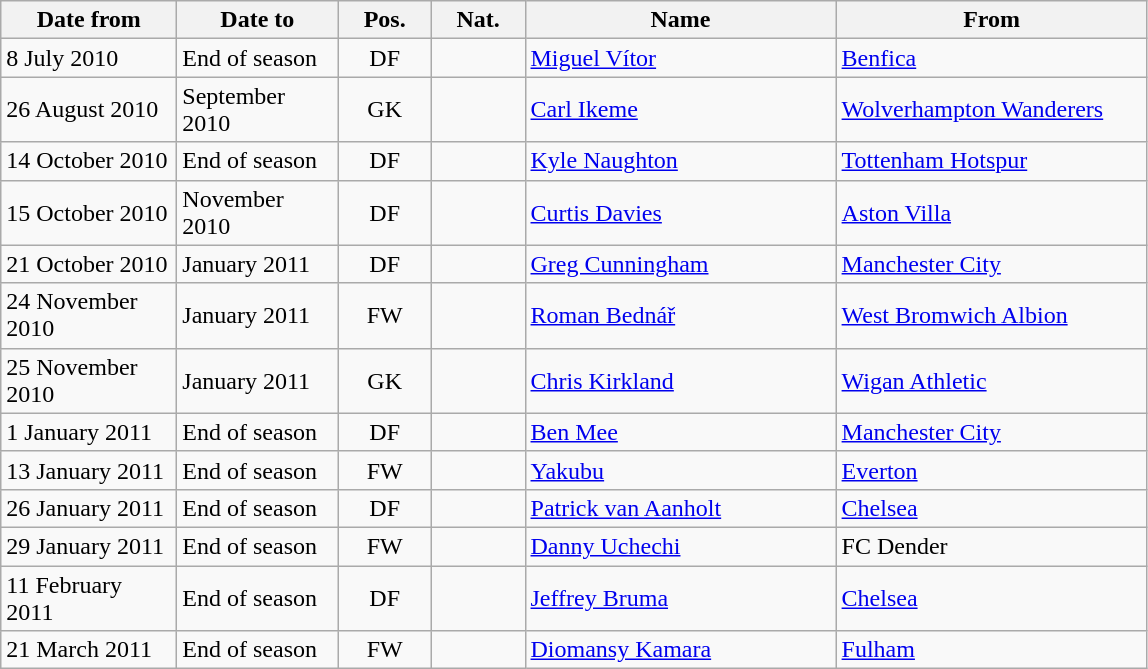<table class="wikitable">
<tr>
<th width=110>Date from</th>
<th width=100>Date to</th>
<th width=55>Pos.</th>
<th width=55>Nat.</th>
<th width=200>Name</th>
<th width=200>From</th>
</tr>
<tr>
<td>8 July 2010</td>
<td>End of season</td>
<td align=center>DF</td>
<td align=center></td>
<td><a href='#'>Miguel Vítor</a></td>
<td> <a href='#'>Benfica</a></td>
</tr>
<tr>
<td>26 August 2010</td>
<td>September 2010</td>
<td align=center>GK</td>
<td align=center></td>
<td><a href='#'>Carl Ikeme</a></td>
<td> <a href='#'>Wolverhampton Wanderers</a></td>
</tr>
<tr>
<td>14 October 2010</td>
<td>End of season</td>
<td align=center>DF</td>
<td align=center></td>
<td><a href='#'>Kyle Naughton</a></td>
<td> <a href='#'>Tottenham Hotspur</a></td>
</tr>
<tr>
<td>15 October 2010</td>
<td>November 2010</td>
<td align=center>DF</td>
<td align=center></td>
<td><a href='#'>Curtis Davies</a></td>
<td> <a href='#'>Aston Villa</a></td>
</tr>
<tr>
<td>21 October 2010</td>
<td>January 2011</td>
<td align=center>DF</td>
<td align=center></td>
<td><a href='#'>Greg Cunningham</a></td>
<td> <a href='#'>Manchester City</a></td>
</tr>
<tr>
<td>24 November 2010</td>
<td>January 2011</td>
<td align=center>FW</td>
<td align=center></td>
<td><a href='#'>Roman Bednář</a></td>
<td> <a href='#'>West Bromwich Albion</a></td>
</tr>
<tr>
<td>25 November 2010</td>
<td>January 2011</td>
<td align=center>GK</td>
<td align=center></td>
<td><a href='#'>Chris Kirkland</a></td>
<td> <a href='#'>Wigan Athletic</a></td>
</tr>
<tr>
<td>1 January 2011</td>
<td>End of season</td>
<td align=center>DF</td>
<td align=center></td>
<td><a href='#'>Ben Mee</a></td>
<td> <a href='#'>Manchester City</a></td>
</tr>
<tr>
<td>13 January 2011</td>
<td>End of season</td>
<td align=center>FW</td>
<td align=center></td>
<td><a href='#'>Yakubu</a></td>
<td> <a href='#'>Everton</a></td>
</tr>
<tr>
<td>26 January 2011</td>
<td>End of season</td>
<td align=center>DF</td>
<td align=center></td>
<td><a href='#'>Patrick van Aanholt</a></td>
<td> <a href='#'>Chelsea</a></td>
</tr>
<tr>
<td>29 January 2011</td>
<td>End of season</td>
<td align=center>FW</td>
<td align=center></td>
<td><a href='#'>Danny Uchechi</a></td>
<td> FC Dender</td>
</tr>
<tr>
<td>11 February 2011</td>
<td>End of season</td>
<td align=center>DF</td>
<td align=center></td>
<td><a href='#'>Jeffrey Bruma</a></td>
<td> <a href='#'>Chelsea</a></td>
</tr>
<tr>
<td>21 March 2011</td>
<td>End of season</td>
<td align=center>FW</td>
<td align=center></td>
<td><a href='#'>Diomansy Kamara</a></td>
<td> <a href='#'>Fulham</a></td>
</tr>
</table>
